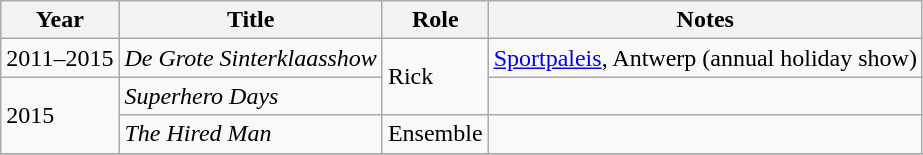<table class="wikitable sortable">
<tr>
<th>Year</th>
<th>Title</th>
<th>Role</th>
<th class="unsortable">Notes</th>
</tr>
<tr>
<td>2011–2015</td>
<td><em>De Grote Sinterklaasshow</em></td>
<td rowspan="2">Rick</td>
<td><a href='#'>Sportpaleis</a>, Antwerp (annual holiday show)</td>
</tr>
<tr>
<td rowspan="2">2015</td>
<td><em>Superhero Days</em></td>
<td></td>
</tr>
<tr>
<td><em>The Hired Man</em></td>
<td>Ensemble</td>
<td></td>
</tr>
<tr>
</tr>
</table>
